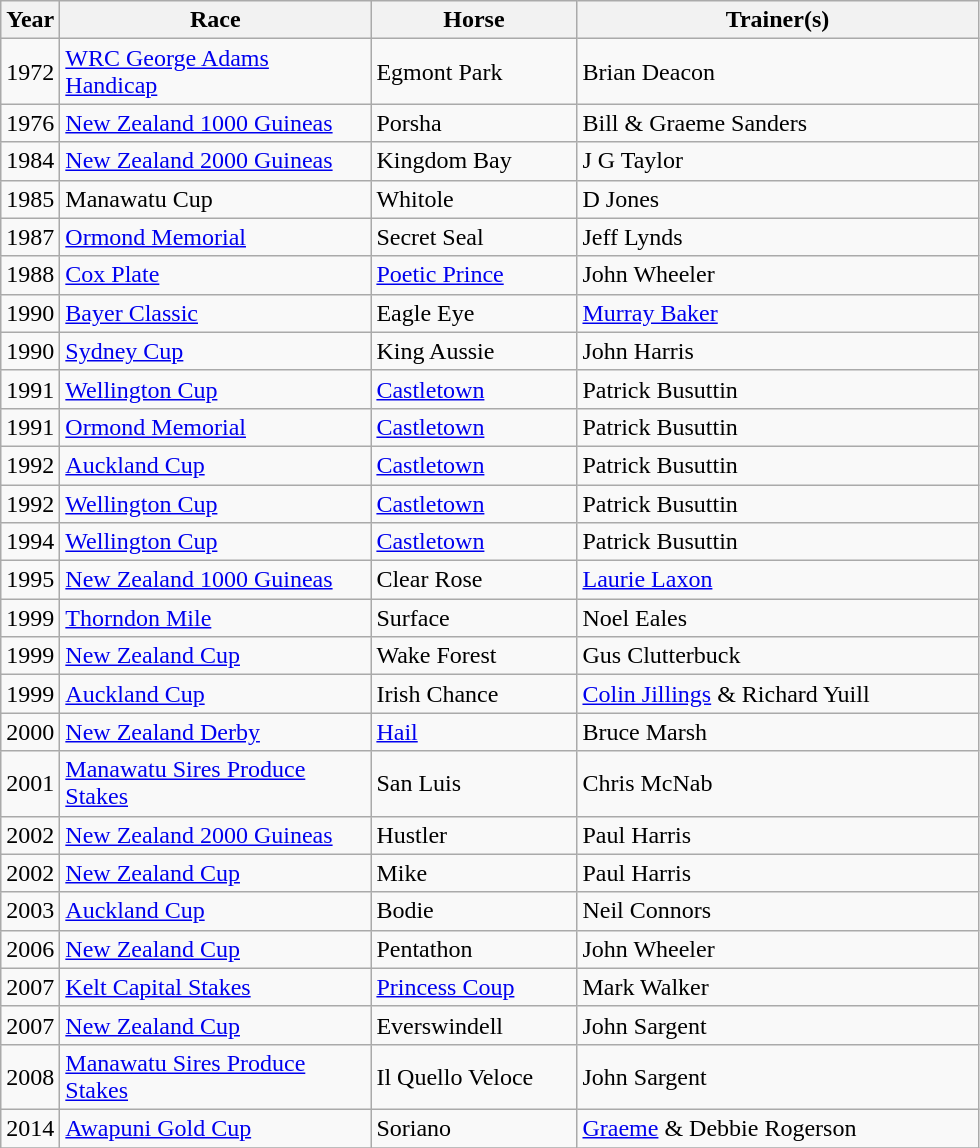<table class="wikitable sortable">
<tr>
<th width="30px">Year<br></th>
<th width="200px">Race<br></th>
<th width="130px">Horse<br></th>
<th width="260px">Trainer(s)<br></th>
</tr>
<tr>
<td>1972</td>
<td><a href='#'>WRC George Adams Handicap</a></td>
<td>Egmont Park</td>
<td>Brian Deacon</td>
</tr>
<tr>
<td>1976</td>
<td><a href='#'>New Zealand 1000 Guineas</a></td>
<td>Porsha</td>
<td>Bill & Graeme Sanders</td>
</tr>
<tr>
<td>1984</td>
<td><a href='#'>New Zealand 2000 Guineas</a></td>
<td>Kingdom Bay</td>
<td>J G Taylor</td>
</tr>
<tr>
<td>1985</td>
<td>Manawatu Cup</td>
<td>Whitole</td>
<td>D Jones</td>
</tr>
<tr>
<td>1987</td>
<td><a href='#'>Ormond Memorial</a></td>
<td>Secret Seal</td>
<td>Jeff Lynds</td>
</tr>
<tr>
<td>1988</td>
<td><a href='#'>Cox Plate</a></td>
<td><a href='#'>Poetic Prince</a></td>
<td>John Wheeler</td>
</tr>
<tr>
<td>1990</td>
<td><a href='#'>Bayer Classic</a></td>
<td>Eagle Eye</td>
<td><a href='#'>Murray Baker</a></td>
</tr>
<tr>
<td>1990</td>
<td><a href='#'>Sydney Cup</a></td>
<td>King Aussie</td>
<td>John Harris</td>
</tr>
<tr>
<td>1991</td>
<td><a href='#'>Wellington Cup</a></td>
<td><a href='#'>Castletown</a></td>
<td>Patrick Busuttin</td>
</tr>
<tr>
<td>1991</td>
<td><a href='#'>Ormond Memorial</a></td>
<td><a href='#'>Castletown</a></td>
<td>Patrick Busuttin</td>
</tr>
<tr>
<td>1992</td>
<td><a href='#'>Auckland Cup</a></td>
<td><a href='#'>Castletown</a></td>
<td>Patrick Busuttin</td>
</tr>
<tr>
<td>1992</td>
<td><a href='#'>Wellington Cup</a></td>
<td><a href='#'>Castletown</a></td>
<td>Patrick Busuttin</td>
</tr>
<tr>
<td>1994</td>
<td><a href='#'>Wellington Cup</a></td>
<td><a href='#'>Castletown</a></td>
<td>Patrick Busuttin</td>
</tr>
<tr>
<td>1995</td>
<td><a href='#'>New Zealand 1000 Guineas</a></td>
<td>Clear Rose</td>
<td><a href='#'>Laurie Laxon</a></td>
</tr>
<tr>
<td>1999</td>
<td><a href='#'>Thorndon Mile</a></td>
<td>Surface</td>
<td>Noel Eales</td>
</tr>
<tr>
<td>1999</td>
<td><a href='#'>New Zealand Cup</a></td>
<td>Wake Forest</td>
<td>Gus Clutterbuck</td>
</tr>
<tr>
<td>1999</td>
<td><a href='#'>Auckland Cup</a></td>
<td>Irish Chance</td>
<td><a href='#'>Colin Jillings</a> & Richard Yuill</td>
</tr>
<tr>
<td>2000</td>
<td><a href='#'>New Zealand Derby</a></td>
<td><a href='#'>Hail</a></td>
<td>Bruce Marsh</td>
</tr>
<tr>
<td>2001</td>
<td><a href='#'>Manawatu Sires Produce Stakes</a></td>
<td>San Luis</td>
<td>Chris McNab</td>
</tr>
<tr>
<td>2002</td>
<td><a href='#'>New Zealand 2000 Guineas</a></td>
<td>Hustler</td>
<td>Paul Harris</td>
</tr>
<tr>
<td>2002</td>
<td><a href='#'>New Zealand Cup</a></td>
<td>Mike</td>
<td>Paul Harris</td>
</tr>
<tr>
<td>2003</td>
<td><a href='#'>Auckland Cup</a></td>
<td>Bodie</td>
<td>Neil Connors</td>
</tr>
<tr>
<td>2006</td>
<td><a href='#'>New Zealand Cup</a></td>
<td>Pentathon</td>
<td>John Wheeler</td>
</tr>
<tr>
<td>2007</td>
<td><a href='#'>Kelt Capital Stakes</a></td>
<td><a href='#'>Princess Coup</a></td>
<td>Mark Walker</td>
</tr>
<tr>
<td>2007</td>
<td><a href='#'>New Zealand Cup</a></td>
<td>Everswindell</td>
<td>John Sargent</td>
</tr>
<tr>
<td>2008</td>
<td><a href='#'>Manawatu Sires Produce Stakes</a></td>
<td>Il Quello Veloce</td>
<td>John Sargent</td>
</tr>
<tr>
<td>2014</td>
<td><a href='#'>Awapuni Gold Cup</a></td>
<td>Soriano</td>
<td><a href='#'>Graeme</a> & Debbie Rogerson</td>
</tr>
<tr>
</tr>
</table>
